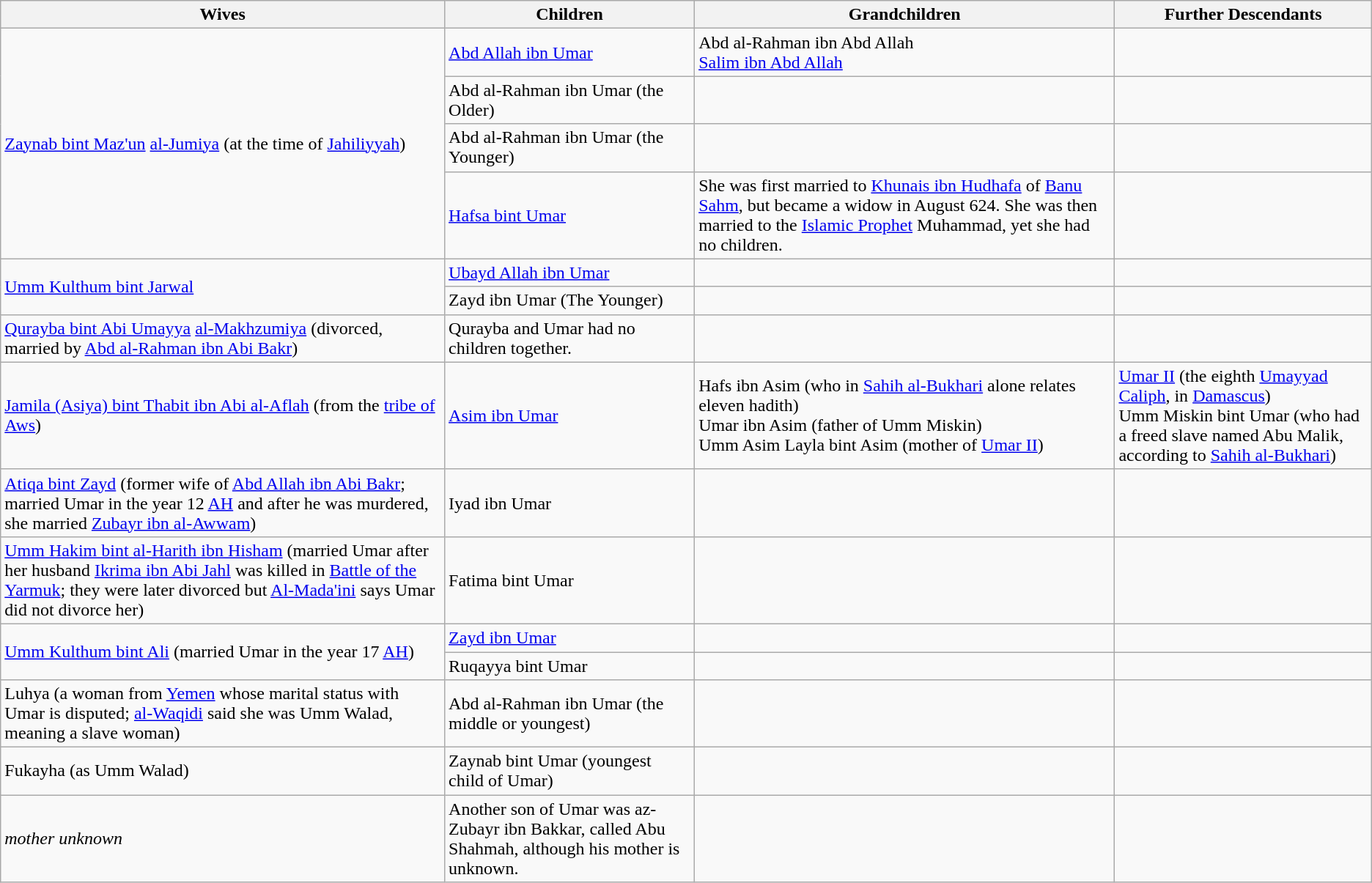<table class="wikitable">
<tr>
<th>Wives</th>
<th>Children</th>
<th>Grandchildren</th>
<th>Further Descendants</th>
</tr>
<tr>
<td rowspan="4"><a href='#'>Zaynab bint Maz'un</a> <a href='#'>al-Jumiya</a> (at the time of <a href='#'>Jahiliyyah</a>)</td>
<td><a href='#'>Abd Allah ibn Umar</a></td>
<td>Abd al-Rahman ibn Abd Allah <br> <a href='#'>Salim ibn Abd Allah</a></td>
<td></td>
</tr>
<tr>
<td>Abd al-Rahman ibn Umar (the Older)</td>
<td></td>
<td></td>
</tr>
<tr>
<td>Abd al-Rahman ibn Umar (the Younger)</td>
<td></td>
<td></td>
</tr>
<tr>
<td><a href='#'>Hafsa bint Umar</a></td>
<td>She was first married to <a href='#'>Khunais ibn Hudhafa</a> of <a href='#'>Banu Sahm</a>, but became a widow in August 624. She was then married to the <a href='#'>Islamic Prophet</a> Muhammad, yet she had no children.</td>
<td></td>
</tr>
<tr>
<td rowspan="2"><a href='#'>Umm Kulthum bint Jarwal</a></td>
<td><a href='#'>Ubayd Allah ibn Umar</a></td>
<td></td>
<td></td>
</tr>
<tr>
<td>Zayd ibn Umar (The Younger)</td>
<td></td>
<td></td>
</tr>
<tr>
<td><a href='#'>Qurayba bint Abi Umayya</a> <a href='#'>al-Makhzumiya</a> (divorced, married by <a href='#'>Abd al-Rahman ibn Abi Bakr</a>)</td>
<td>Qurayba and Umar had no children together.</td>
<td></td>
<td></td>
</tr>
<tr>
<td><a href='#'>Jamila (Asiya) bint Thabit ibn Abi al-Aflah</a> (from the <a href='#'>tribe of Aws</a>)</td>
<td><a href='#'>Asim ibn Umar</a></td>
<td>Hafs ibn Asim (who in <a href='#'>Sahih al-Bukhari</a> alone relates eleven hadith) <br> Umar ibn Asim (father of Umm Miskin) <br> Umm Asim Layla bint Asim (mother of <a href='#'>Umar II</a>)</td>
<td><a href='#'>Umar II</a> (the eighth <a href='#'>Umayyad Caliph</a>, in <a href='#'>Damascus</a>) <br> Umm Miskin bint Umar (who had a freed slave named Abu Malik, according to <a href='#'>Sahih al-Bukhari</a>)</td>
</tr>
<tr>
<td><a href='#'>Atiqa bint Zayd</a> (former wife of <a href='#'>Abd Allah ibn Abi Bakr</a>; married Umar in the year 12 <a href='#'>AH</a> and after he was murdered, she married <a href='#'>Zubayr ibn al-Awwam</a>)</td>
<td>Iyad ibn Umar</td>
<td></td>
<td></td>
</tr>
<tr>
<td><a href='#'>Umm Hakim bint al-Harith ibn Hisham</a> (married Umar after her husband <a href='#'>Ikrima ibn Abi Jahl</a> was killed in <a href='#'>Battle of the Yarmuk</a>; they were later divorced but <a href='#'>Al-Mada'ini</a> says Umar did not divorce her)</td>
<td>Fatima bint Umar</td>
<td></td>
<td></td>
</tr>
<tr>
<td rowspan="2"><a href='#'>Umm Kulthum bint Ali</a> (married Umar in the year 17 <a href='#'>AH</a>)</td>
<td><a href='#'>Zayd ibn Umar</a></td>
<td></td>
<td></td>
</tr>
<tr>
<td>Ruqayya bint Umar</td>
<td></td>
<td></td>
</tr>
<tr>
<td>Luhya (a woman from <a href='#'>Yemen</a> whose marital status with Umar is disputed; <a href='#'>al-Waqidi</a> said she was Umm Walad, meaning a slave woman)</td>
<td>Abd al-Rahman ibn Umar (the middle or youngest)</td>
<td></td>
<td></td>
</tr>
<tr>
<td>Fukayha (as Umm Walad)</td>
<td>Zaynab bint Umar (youngest child of Umar)</td>
<td></td>
<td></td>
</tr>
<tr>
<td><em>mother unknown</em></td>
<td>Another son of Umar was az-Zubayr ibn Bakkar, called Abu Shahmah, although his mother is unknown.</td>
<td></td>
<td></td>
</tr>
</table>
